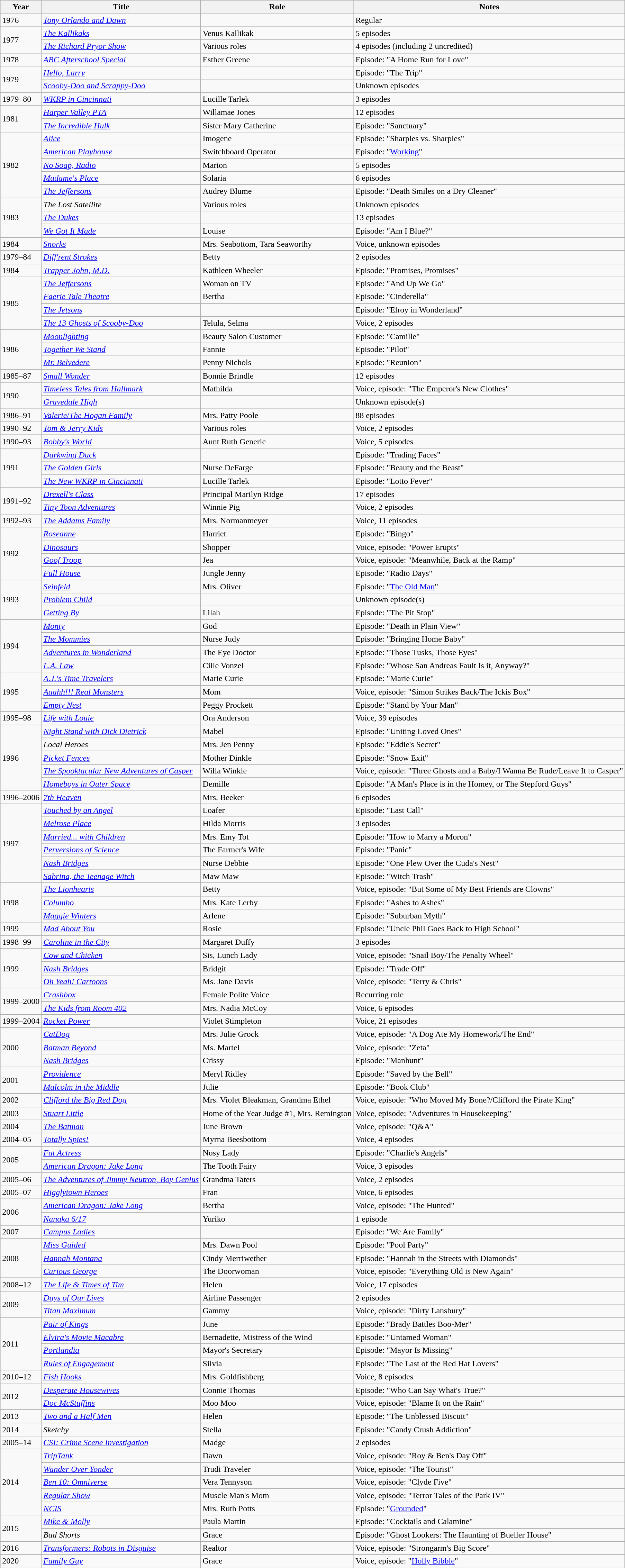<table class="wikitable plainrowheaders sortable">
<tr>
<th scope="col">Year</th>
<th scope="col">Title</th>
<th scope="col">Role</th>
<th scope="col">Notes</th>
</tr>
<tr>
<td>1976</td>
<td scope="row"><em><a href='#'>Tony Orlando and Dawn</a></em></td>
<td></td>
<td>Regular</td>
</tr>
<tr>
<td rowspan="2">1977</td>
<td scope="row"><em><a href='#'>The Kallikaks</a></em></td>
<td>Venus Kallikak</td>
<td>5 episodes</td>
</tr>
<tr>
<td scope="row"><em><a href='#'>The Richard Pryor Show</a></em></td>
<td>Various roles</td>
<td>4 episodes (including 2 uncredited)</td>
</tr>
<tr>
<td>1978</td>
<td scope="row"><em><a href='#'>ABC Afterschool Special</a></em></td>
<td>Esther Greene</td>
<td>Episode: "A Home Run for Love"</td>
</tr>
<tr>
<td rowspan="2">1979</td>
<td scope="row"><em><a href='#'>Hello, Larry</a></em></td>
<td></td>
<td>Episode: "The Trip"</td>
</tr>
<tr>
<td scope="row"><em><a href='#'>Scooby-Doo and Scrappy-Doo</a></em></td>
<td></td>
<td>Unknown episodes</td>
</tr>
<tr>
<td>1979–80</td>
<td scope="row"><em><a href='#'>WKRP in Cincinnati</a></em></td>
<td>Lucille Tarlek</td>
<td>3 episodes</td>
</tr>
<tr>
<td rowspan="2">1981</td>
<td scope="row"><em><a href='#'>Harper Valley PTA</a></em></td>
<td>Willamae Jones</td>
<td>12 episodes</td>
</tr>
<tr>
<td scope="row"><em><a href='#'>The Incredible Hulk</a></em></td>
<td>Sister Mary Catherine</td>
<td>Episode: "Sanctuary"</td>
</tr>
<tr>
<td rowspan="5">1982</td>
<td scope="row"><em><a href='#'>Alice</a></em></td>
<td>Imogene</td>
<td>Episode: "Sharples vs. Sharples"</td>
</tr>
<tr>
<td scope="row"><em><a href='#'>American Playhouse</a></em></td>
<td>Switchboard Operator</td>
<td>Episode: "<a href='#'>Working</a>"</td>
</tr>
<tr>
<td scope="row"><em><a href='#'>No Soap, Radio</a></em></td>
<td>Marion</td>
<td>5 episodes</td>
</tr>
<tr>
<td scope="row"><em><a href='#'>Madame's Place</a></em></td>
<td>Solaria</td>
<td>6 episodes</td>
</tr>
<tr>
<td scope="row"><em><a href='#'>The Jeffersons</a></em></td>
<td>Audrey Blume</td>
<td>Episode: "Death Smiles on a Dry Cleaner"</td>
</tr>
<tr>
<td rowspan="3">1983</td>
<td scope="row"><em>The Lost Satellite</em></td>
<td>Various roles</td>
<td>Unknown episodes</td>
</tr>
<tr>
<td scope="row"><em><a href='#'>The Dukes</a></em></td>
<td></td>
<td>13 episodes</td>
</tr>
<tr>
<td scope="row"><em><a href='#'>We Got It Made</a></em></td>
<td>Louise</td>
<td>Episode: "Am I Blue?"</td>
</tr>
<tr>
<td>1984</td>
<td scope="row"><em><a href='#'>Snorks</a></em></td>
<td>Mrs. Seabottom, Tara Seaworthy</td>
<td>Voice, unknown episodes</td>
</tr>
<tr>
<td>1979–84</td>
<td scope="row"><em><a href='#'>Diff'rent Strokes</a></em></td>
<td>Betty</td>
<td>2 episodes</td>
</tr>
<tr>
<td>1984</td>
<td scope="row"><em><a href='#'>Trapper John, M.D.</a></em></td>
<td>Kathleen Wheeler</td>
<td>Episode: "Promises, Promises"</td>
</tr>
<tr>
<td rowspan="4">1985</td>
<td scope="row"><em><a href='#'>The Jeffersons</a></em></td>
<td>Woman on TV</td>
<td>Episode: "And Up We Go"</td>
</tr>
<tr>
<td scope="row"><em><a href='#'>Faerie Tale Theatre</a></em></td>
<td>Bertha</td>
<td>Episode: "Cinderella"</td>
</tr>
<tr>
<td scope="row"><em><a href='#'>The Jetsons</a></em></td>
<td></td>
<td>Episode: "Elroy in Wonderland"</td>
</tr>
<tr>
<td scope="row"><em><a href='#'>The 13 Ghosts of Scooby-Doo</a></em></td>
<td>Telula, Selma</td>
<td>Voice, 2 episodes</td>
</tr>
<tr>
<td rowspan="3">1986</td>
<td scope="row"><em><a href='#'>Moonlighting</a></em></td>
<td>Beauty Salon Customer</td>
<td>Episode: "Camille"</td>
</tr>
<tr>
<td scope="row"><em><a href='#'>Together We Stand</a></em></td>
<td>Fannie</td>
<td>Episode: "Pilot"</td>
</tr>
<tr>
<td scope="row"><em><a href='#'>Mr. Belvedere</a></em></td>
<td>Penny Nichols</td>
<td>Episode: "Reunion"</td>
</tr>
<tr>
<td>1985–87</td>
<td scope="row"><em><a href='#'>Small Wonder</a></em></td>
<td>Bonnie Brindle</td>
<td>12 episodes</td>
</tr>
<tr>
<td rowspan="2">1990</td>
<td scope="row"><em><a href='#'>Timeless Tales from Hallmark</a></em></td>
<td>Mathilda</td>
<td>Voice, episode: "The Emperor's New Clothes"</td>
</tr>
<tr>
<td scope="row"><em><a href='#'>Gravedale High</a></em></td>
<td></td>
<td>Unknown episode(s)</td>
</tr>
<tr>
<td>1986–91</td>
<td scope="row"><a href='#'><em>Valerie</em>/<em>The Hogan Family</em></a></td>
<td>Mrs. Patty Poole</td>
<td>88 episodes</td>
</tr>
<tr>
<td>1990–92</td>
<td scope="row"><em><a href='#'>Tom & Jerry Kids</a></em></td>
<td>Various roles</td>
<td>Voice, 2 episodes</td>
</tr>
<tr>
<td>1990–93</td>
<td scope="row"><em><a href='#'>Bobby's World</a></em></td>
<td>Aunt Ruth Generic</td>
<td>Voice, 5 episodes</td>
</tr>
<tr>
<td rowspan="3">1991</td>
<td scope="row"><em><a href='#'>Darkwing Duck</a></em></td>
<td></td>
<td>Episode: "Trading Faces"</td>
</tr>
<tr>
<td scope="row"><em><a href='#'>The Golden Girls</a></em></td>
<td>Nurse DeFarge</td>
<td>Episode: "Beauty and the Beast"</td>
</tr>
<tr>
<td scope="row"><em><a href='#'>The New WKRP in Cincinnati</a></em></td>
<td>Lucille Tarlek</td>
<td>Episode: "Lotto Fever"</td>
</tr>
<tr>
<td rowspan="2">1991–92</td>
<td scope="row"><em><a href='#'>Drexell's Class</a></em></td>
<td>Principal Marilyn Ridge</td>
<td>17 episodes</td>
</tr>
<tr>
<td scope="row"><em><a href='#'>Tiny Toon Adventures</a></em></td>
<td>Winnie Pig</td>
<td>Voice, 2 episodes</td>
</tr>
<tr>
<td>1992–93</td>
<td scope="row"><em><a href='#'>The Addams Family</a></em></td>
<td>Mrs. Normanmeyer</td>
<td>Voice, 11 episodes</td>
</tr>
<tr>
<td rowspan="4">1992</td>
<td scope="row"><em><a href='#'>Roseanne</a></em></td>
<td>Harriet</td>
<td>Episode: "Bingo"</td>
</tr>
<tr>
<td scope="row"><em><a href='#'>Dinosaurs</a></em></td>
<td>Shopper</td>
<td>Voice, episode: "Power Erupts"</td>
</tr>
<tr>
<td scope="row"><em><a href='#'>Goof Troop</a></em></td>
<td>Jea</td>
<td>Voice, episode: "Meanwhile, Back at the Ramp"</td>
</tr>
<tr>
<td scope="row"><em><a href='#'>Full House</a></em></td>
<td>Jungle Jenny</td>
<td>Episode: "Radio Days"</td>
</tr>
<tr>
<td rowspan="3">1993</td>
<td scope="row"><em><a href='#'>Seinfeld</a></em></td>
<td>Mrs. Oliver</td>
<td>Episode: "<a href='#'>The Old Man</a>"</td>
</tr>
<tr>
<td scope="row"><em><a href='#'>Problem Child</a></em></td>
<td></td>
<td>Unknown episode(s)</td>
</tr>
<tr>
<td scope="row"><em><a href='#'>Getting By</a></em></td>
<td>Lilah</td>
<td>Episode: "The Pit Stop"</td>
</tr>
<tr>
<td rowspan="4">1994</td>
<td scope="row"><em><a href='#'>Monty</a></em></td>
<td>God</td>
<td>Episode: "Death in Plain View"</td>
</tr>
<tr>
<td scope="row"><em><a href='#'>The Mommies</a></em></td>
<td>Nurse Judy</td>
<td>Episode: "Bringing Home Baby"</td>
</tr>
<tr>
<td scope="row"><em><a href='#'>Adventures in Wonderland</a></em></td>
<td>The Eye Doctor</td>
<td>Episode: "Those Tusks, Those Eyes"</td>
</tr>
<tr>
<td scope="row"><em><a href='#'>L.A. Law</a></em></td>
<td>Cille Vonzel</td>
<td>Episode: "Whose San Andreas Fault Is it, Anyway?"</td>
</tr>
<tr>
<td rowspan="3">1995</td>
<td scope="row"><em><a href='#'>A.J.'s Time Travelers</a></em></td>
<td>Marie Curie</td>
<td>Episode: "Marie Curie"</td>
</tr>
<tr>
<td scope="row"><em><a href='#'>Aaahh!!! Real Monsters</a></em></td>
<td>Mom</td>
<td>Voice, episode: "Simon Strikes Back/The Ickis Box"</td>
</tr>
<tr>
<td scope="row"><em><a href='#'>Empty Nest</a></em></td>
<td>Peggy Prockett</td>
<td>Episode: "Stand by Your Man"</td>
</tr>
<tr>
<td>1995–98</td>
<td scope="row"><em><a href='#'>Life with Louie</a></em></td>
<td>Ora Anderson</td>
<td>Voice, 39 episodes</td>
</tr>
<tr>
<td rowspan="5">1996</td>
<td scope="row"><em><a href='#'>Night Stand with Dick Dietrick</a></em></td>
<td>Mabel</td>
<td>Episode: "Uniting Loved Ones"</td>
</tr>
<tr>
<td scope="row"><em>Local Heroes</em></td>
<td>Mrs. Jen Penny</td>
<td>Episode: "Eddie's Secret"</td>
</tr>
<tr>
<td scope="row"><em><a href='#'>Picket Fences</a></em></td>
<td>Mother Dinkle</td>
<td>Episode: "Snow Exit"</td>
</tr>
<tr>
<td scope="row"><em><a href='#'>The Spooktacular New Adventures of Casper</a></em></td>
<td>Willa Winkle</td>
<td>Voice, episode: "Three Ghosts and a Baby/I Wanna Be Rude/Leave It to Casper"</td>
</tr>
<tr>
<td scope="row"><em><a href='#'>Homeboys in Outer Space</a></em></td>
<td>Demille</td>
<td>Episode: "A Man's Place is in the Homey, or The Stepford Guys"</td>
</tr>
<tr>
<td>1996–2006</td>
<td scope="row"><em><a href='#'>7th Heaven</a></em></td>
<td>Mrs. Beeker</td>
<td>6 episodes</td>
</tr>
<tr>
<td rowspan="6">1997</td>
<td scope="row"><em><a href='#'>Touched by an Angel</a></em></td>
<td>Loafer</td>
<td>Episode: "Last Call"</td>
</tr>
<tr>
<td scope="row"><em><a href='#'>Melrose Place</a></em></td>
<td>Hilda Morris</td>
<td>3 episodes</td>
</tr>
<tr>
<td scope="row"><em><a href='#'>Married... with Children</a></em></td>
<td>Mrs. Emy Tot</td>
<td>Episode: "How to Marry a Moron"</td>
</tr>
<tr>
<td scope="row"><em><a href='#'>Perversions of Science</a></em></td>
<td>The Farmer's Wife</td>
<td>Episode: "Panic"</td>
</tr>
<tr>
<td scope="row"><em><a href='#'>Nash Bridges</a></em></td>
<td>Nurse Debbie</td>
<td>Episode: "One Flew Over the Cuda's Nest"</td>
</tr>
<tr>
<td scope="row"><em><a href='#'>Sabrina, the Teenage Witch</a></em></td>
<td>Maw Maw</td>
<td>Episode: "Witch Trash"</td>
</tr>
<tr>
<td rowspan="3">1998</td>
<td scope="row"><em><a href='#'>The Lionhearts</a></em></td>
<td>Betty</td>
<td>Voice, episode: "But Some of My Best Friends are Clowns"</td>
</tr>
<tr>
<td scope="row"><em><a href='#'>Columbo</a></em></td>
<td>Mrs. Kate Lerby</td>
<td>Episode: "Ashes to Ashes"</td>
</tr>
<tr>
<td scope="row"><em><a href='#'>Maggie Winters</a></em></td>
<td>Arlene</td>
<td>Episode: "Suburban Myth"</td>
</tr>
<tr>
<td>1999</td>
<td scope="row"><em><a href='#'>Mad About You</a></em></td>
<td>Rosie</td>
<td>Episode: "Uncle Phil Goes Back to High School"</td>
</tr>
<tr>
<td>1998–99</td>
<td scope="row"><em><a href='#'>Caroline in the City</a></em></td>
<td>Margaret Duffy</td>
<td>3 episodes</td>
</tr>
<tr>
<td rowspan="3">1999</td>
<td scope="row"><em><a href='#'>Cow and Chicken</a></em></td>
<td>Sis, Lunch Lady</td>
<td>Voice, episode: "Snail Boy/The Penalty Wheel"</td>
</tr>
<tr>
<td scope="row"><em><a href='#'>Nash Bridges</a></em></td>
<td>Bridgit</td>
<td>Episode: "Trade Off"</td>
</tr>
<tr>
<td scope="row"><em><a href='#'>Oh Yeah! Cartoons</a></em></td>
<td>Ms. Jane Davis</td>
<td>Voice, episode: "Terry & Chris"</td>
</tr>
<tr>
<td rowspan="2">1999–2000</td>
<td scope="row"><em><a href='#'>Crashbox</a></em></td>
<td>Female Polite Voice</td>
<td>Recurring role</td>
</tr>
<tr>
<td scope="row"><em><a href='#'>The Kids from Room 402</a></em></td>
<td>Mrs. Nadia McCoy</td>
<td>Voice, 6 episodes</td>
</tr>
<tr>
<td>1999–2004</td>
<td><em><a href='#'>Rocket Power</a></em></td>
<td>Violet Stimpleton</td>
<td>Voice, 21 episodes</td>
</tr>
<tr>
<td rowspan="3">2000</td>
<td scope="row"><em><a href='#'>CatDog</a></em></td>
<td>Mrs. Julie Grock</td>
<td>Voice, episode: "A Dog Ate My Homework/The End"</td>
</tr>
<tr>
<td scope="row"><em><a href='#'>Batman Beyond</a></em></td>
<td>Ms. Martel</td>
<td>Voice, episode: "Zeta"</td>
</tr>
<tr>
<td scope="row"><em><a href='#'>Nash Bridges</a></em></td>
<td>Crissy</td>
<td>Episode: "Manhunt"</td>
</tr>
<tr>
<td rowspan="2">2001</td>
<td scope="row"><em><a href='#'>Providence</a></em></td>
<td>Meryl Ridley</td>
<td>Episode: "Saved by the Bell"</td>
</tr>
<tr>
<td scope="row"><em><a href='#'>Malcolm in the Middle</a></em></td>
<td>Julie</td>
<td>Episode: "Book Club"</td>
</tr>
<tr>
<td>2002</td>
<td scope="row"><em><a href='#'>Clifford the Big Red Dog</a></em></td>
<td>Mrs. Violet Bleakman, Grandma Ethel</td>
<td>Voice, episode: "Who Moved My Bone?/Clifford the Pirate King"</td>
</tr>
<tr>
<td>2003</td>
<td scope="row"><em><a href='#'>Stuart Little</a></em></td>
<td>Home of the Year Judge #1, Mrs. Remington</td>
<td>Voice, episode: "Adventures in Housekeeping"</td>
</tr>
<tr>
<td>2004</td>
<td scope="row"><em><a href='#'>The Batman</a></em></td>
<td>June Brown</td>
<td>Voice, episode: "Q&A"</td>
</tr>
<tr>
<td>2004–05</td>
<td scope="row"><em><a href='#'>Totally Spies!</a></em></td>
<td>Myrna Beesbottom</td>
<td>Voice, 4 episodes</td>
</tr>
<tr>
<td rowspan="2">2005</td>
<td scope="row"><em><a href='#'>Fat Actress</a></em></td>
<td>Nosy Lady</td>
<td>Episode: "Charlie's Angels"</td>
</tr>
<tr>
<td scope="row"><em><a href='#'>American Dragon: Jake Long</a></em></td>
<td>The Tooth Fairy</td>
<td>Voice, 3 episodes</td>
</tr>
<tr>
<td>2005–06</td>
<td scope="row"><em><a href='#'>The Adventures of Jimmy Neutron, Boy Genius</a></em></td>
<td>Grandma Taters</td>
<td>Voice, 2 episodes</td>
</tr>
<tr>
<td>2005–07</td>
<td scope="row"><em><a href='#'>Higglytown Heroes</a></em></td>
<td>Fran</td>
<td>Voice, 6 episodes</td>
</tr>
<tr>
<td rowspan="2">2006</td>
<td scope="row"><em><a href='#'>American Dragon: Jake Long</a></em></td>
<td>Bertha</td>
<td>Voice, episode: "The Hunted"</td>
</tr>
<tr>
<td scope="row"><em><a href='#'>Nanaka 6/17</a></em></td>
<td>Yuriko</td>
<td>1 episode</td>
</tr>
<tr>
<td>2007</td>
<td scope="row"><em><a href='#'>Campus Ladies</a></em></td>
<td></td>
<td>Episode: "We Are Family"</td>
</tr>
<tr>
<td rowspan="3">2008</td>
<td scope="row"><em><a href='#'>Miss Guided</a></em></td>
<td>Mrs. Dawn Pool</td>
<td>Episode: "Pool Party"</td>
</tr>
<tr>
<td scope="row"><em><a href='#'>Hannah Montana</a></em></td>
<td>Cindy Merriwether</td>
<td>Episode: "Hannah in the Streets with Diamonds"</td>
</tr>
<tr>
<td scope="row"><em><a href='#'>Curious George</a></em></td>
<td>The Doorwoman</td>
<td>Voice, episode: "Everything Old is New Again"</td>
</tr>
<tr>
<td>2008–12</td>
<td scope="row"><em><a href='#'>The Life & Times of Tim</a></em></td>
<td>Helen</td>
<td>Voice, 17 episodes</td>
</tr>
<tr>
<td rowspan="2">2009</td>
<td scope="row"><em><a href='#'>Days of Our Lives</a></em></td>
<td>Airline Passenger</td>
<td>2 episodes</td>
</tr>
<tr>
<td scope="row"><em><a href='#'>Titan Maximum</a></em></td>
<td>Gammy</td>
<td>Voice, episode: "Dirty Lansbury"</td>
</tr>
<tr>
<td rowspan="4">2011</td>
<td scope="row"><em><a href='#'>Pair of Kings</a></em></td>
<td>June</td>
<td>Episode: "Brady Battles Boo-Mer"</td>
</tr>
<tr>
<td scope="row"><em><a href='#'>Elvira's Movie Macabre</a></em></td>
<td>Bernadette, Mistress of the Wind</td>
<td>Episode: "Untamed Woman"</td>
</tr>
<tr>
<td scope="row"><em><a href='#'>Portlandia</a></em></td>
<td>Mayor's Secretary</td>
<td>Episode: "Mayor Is Missing"</td>
</tr>
<tr>
<td scope="row"><em><a href='#'>Rules of Engagement</a></em></td>
<td>Silvia</td>
<td>Episode: "The Last of the Red Hat Lovers"</td>
</tr>
<tr>
<td>2010–12</td>
<td scope="row"><em><a href='#'>Fish Hooks</a></em></td>
<td>Mrs. Goldfishberg</td>
<td>Voice, 8 episodes</td>
</tr>
<tr>
<td rowspan="2">2012</td>
<td scope="row"><em><a href='#'>Desperate Housewives</a></em></td>
<td>Connie Thomas</td>
<td>Episode: "Who Can Say What's True?"</td>
</tr>
<tr>
<td scope="row"><em><a href='#'>Doc McStuffins</a></em></td>
<td>Moo Moo</td>
<td>Voice, episode: "Blame It on the Rain"</td>
</tr>
<tr>
<td>2013</td>
<td scope="row"><em><a href='#'>Two and a Half Men</a></em></td>
<td>Helen</td>
<td>Episode: "The Unblessed Biscuit"</td>
</tr>
<tr>
<td>2014</td>
<td scope="row"><em>Sketchy</em></td>
<td>Stella</td>
<td>Episode: "Candy Crush Addiction"</td>
</tr>
<tr>
<td>2005–14</td>
<td scope="row"><em><a href='#'>CSI: Crime Scene Investigation</a></em></td>
<td>Madge</td>
<td>2 episodes</td>
</tr>
<tr>
<td rowspan="5">2014</td>
<td scope="row"><em><a href='#'>TripTank</a></em></td>
<td>Dawn</td>
<td>Voice, episode: "Roy & Ben's Day Off"</td>
</tr>
<tr>
<td scope="row"><em><a href='#'>Wander Over Yonder</a></em></td>
<td>Trudi Traveler</td>
<td>Voice, episode: "The Tourist"</td>
</tr>
<tr>
<td scope="row"><em><a href='#'>Ben 10: Omniverse</a></em></td>
<td>Vera Tennyson</td>
<td>Voice, episode: "Clyde Five"</td>
</tr>
<tr>
<td scope="row"><em><a href='#'>Regular Show</a></em></td>
<td>Muscle Man's Mom</td>
<td>Voice, episode: "Terror Tales of the Park IV"</td>
</tr>
<tr>
<td scope="row"><em><a href='#'>NCIS</a></em></td>
<td>Mrs. Ruth Potts</td>
<td>Episode: "<a href='#'>Grounded</a>"</td>
</tr>
<tr>
<td rowspan="2">2015</td>
<td scope="row"><em><a href='#'>Mike & Molly</a></em></td>
<td>Paula Martin</td>
<td>Episode: "Cocktails and Calamine"</td>
</tr>
<tr>
<td scope="row"><em>Bad Shorts</em></td>
<td>Grace</td>
<td>Episode: "Ghost Lookers: The Haunting of Bueller House"</td>
</tr>
<tr>
<td>2016</td>
<td scope="row"><em><a href='#'>Transformers: Robots in Disguise</a></em></td>
<td>Realtor</td>
<td>Voice, episode: "Strongarm's Big Score"</td>
</tr>
<tr>
<td>2020</td>
<td scope="row"><em><a href='#'>Family Guy</a></em></td>
<td>Grace</td>
<td>Voice, episode: "<a href='#'>Holly Bibble</a>"</td>
</tr>
</table>
